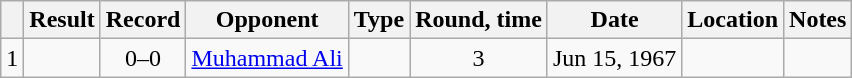<table class="wikitable" style="text-align:center">
<tr>
<th></th>
<th>Result</th>
<th>Record</th>
<th>Opponent</th>
<th>Type</th>
<th>Round, time</th>
<th>Date</th>
<th>Location</th>
<th>Notes</th>
</tr>
<tr>
<td>1</td>
<td></td>
<td>0–0 </td>
<td style="text-align:left;"> <a href='#'>Muhammad Ali</a></td>
<td></td>
<td>3</td>
<td>Jun 15, 1967</td>
<td style="text-align:left;"> </td>
<td style="text-align:left;"></td>
</tr>
</table>
